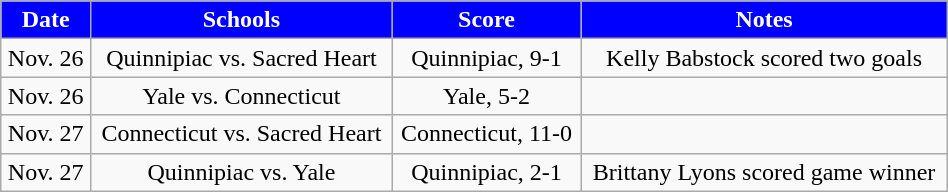<table class="wikitable" style="width:50%;">
<tr style="text-align:center; background:blue; color:#fff;">
<td><strong>Date</strong></td>
<td><strong>Schools</strong></td>
<td><strong>Score</strong></td>
<td><strong>Notes</strong></td>
</tr>
<tr style="text-align:center;" bgcolor="">
<td>Nov. 26</td>
<td>Quinnipiac vs. Sacred Heart</td>
<td>Quinnipiac, 9-1</td>
<td>Kelly Babstock scored two goals</td>
</tr>
<tr style="text-align:center;" bgcolor="">
<td>Nov. 26</td>
<td>Yale vs. Connecticut</td>
<td>Yale, 5-2</td>
<td></td>
</tr>
<tr style="text-align:center;" bgcolor="">
<td>Nov. 27</td>
<td>Connecticut vs. Sacred Heart</td>
<td>Connecticut, 11-0</td>
<td></td>
</tr>
<tr style="text-align:center;" bgcolor="">
<td>Nov. 27</td>
<td>Quinnipiac vs. Yale</td>
<td>Quinnipiac, 2-1</td>
<td>Brittany Lyons scored game winner</td>
</tr>
</table>
